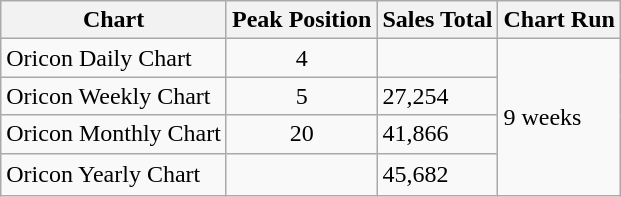<table class="wikitable">
<tr>
<th>Chart</th>
<th>Peak Position</th>
<th>Sales Total</th>
<th>Chart Run</th>
</tr>
<tr>
<td>Oricon Daily Chart</td>
<td style="text-align:center;">4</td>
<td></td>
<td rowspan="4">9 weeks</td>
</tr>
<tr>
<td>Oricon Weekly Chart</td>
<td style="text-align:center;">5</td>
<td>27,254</td>
</tr>
<tr>
<td>Oricon Monthly Chart</td>
<td style="text-align:center;">20</td>
<td>41,866</td>
</tr>
<tr>
<td>Oricon Yearly Chart</td>
<td style="text-align:center;"></td>
<td>45,682　</td>
</tr>
</table>
